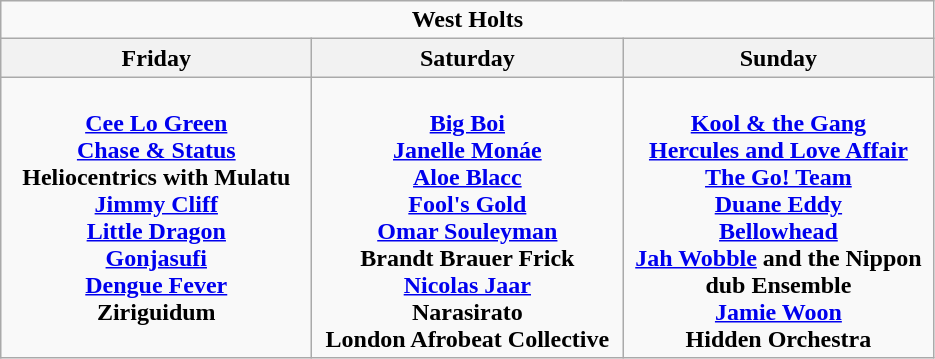<table class="wikitable">
<tr>
<td colspan="3" style="text-align:center;"><strong>West Holts</strong></td>
</tr>
<tr>
<th>Friday</th>
<th>Saturday</th>
<th>Sunday</th>
</tr>
<tr>
<td style="text-align:center; vertical-align:top; width:200px;"><br><strong><a href='#'>Cee Lo Green</a></strong>
<br> <strong><a href='#'>Chase & Status</a></strong>
<br> <strong>Heliocentrics with Mulatu</strong>
<br> <strong><a href='#'>Jimmy Cliff</a></strong>
<br> <strong><a href='#'>Little Dragon</a></strong>
<br> <strong><a href='#'>Gonjasufi</a></strong>
<br> <strong><a href='#'>Dengue Fever</a></strong>
<br> <strong>Ziriguidum</strong></td>
<td style="text-align:center; vertical-align:top; width:200px;"><br><strong><a href='#'>Big Boi</a></strong> 
<br> <strong><a href='#'>Janelle Monáe</a></strong>
<br> <strong><a href='#'>Aloe Blacc</a></strong>
<br> <strong><a href='#'>Fool's Gold</a></strong>
<br> <strong><a href='#'>Omar Souleyman</a></strong>
<br> <strong>Brandt Brauer Frick</strong>
<br> <strong><a href='#'>Nicolas Jaar</a></strong>
<br> <strong>Narasirato</strong>
<br> <strong>London Afrobeat Collective</strong></td>
<td style="text-align:center; vertical-align:top; width:200px;"><br><strong><a href='#'>Kool & the Gang</a></strong>
<br> <strong><a href='#'>Hercules and Love Affair</a></strong>
<br> <strong><a href='#'>The Go! Team</a></strong>
<br> <strong><a href='#'>Duane Eddy</a></strong>
<br> <strong><a href='#'>Bellowhead</a></strong>
<br> <strong><a href='#'>Jah Wobble</a> and the Nippon dub Ensemble</strong>
<br> <strong><a href='#'>Jamie Woon</a></strong>
<br> <strong>Hidden Orchestra</strong></td>
</tr>
</table>
